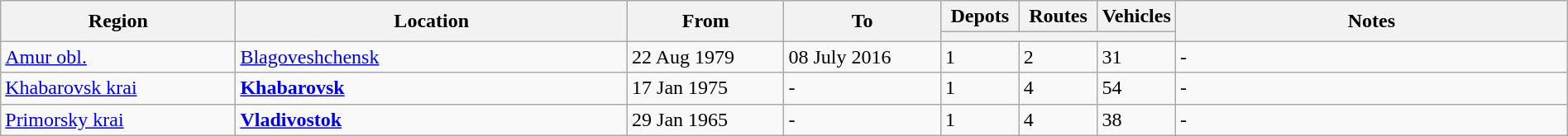<table class="wikitable" width=100%>
<tr>
<th width=15% rowspan=2>Region</th>
<th width=25% rowspan=2>Location</th>
<th width=10% rowspan=2>From</th>
<th width=10% rowspan=2>To</th>
<th width=5%>Depots</th>
<th width=5%>Routes</th>
<th width=5%>Vehicles</th>
<th width=25% rowspan=2>Notes</th>
</tr>
<tr>
<th colspan=3></th>
</tr>
<tr>
<td> <a href='#'>Amur obl.</a></td>
<td> <a href='#'>Blagoveshchensk</a></td>
<td>22 Aug 1979</td>
<td>08 July 2016</td>
<td>1</td>
<td>2</td>
<td>31</td>
<td>-</td>
</tr>
<tr>
<td> <a href='#'>Khabarovsk krai</a></td>
<td> <strong><a href='#'>Khabarovsk</a></strong></td>
<td>17 Jan 1975</td>
<td>-</td>
<td>1</td>
<td>4</td>
<td>54</td>
<td>-</td>
</tr>
<tr>
<td> <a href='#'>Primorsky krai</a></td>
<td> <strong><a href='#'>Vladivostok</a></strong></td>
<td>29 Jan 1965</td>
<td>-</td>
<td>1</td>
<td>4</td>
<td>38</td>
<td>-</td>
</tr>
</table>
